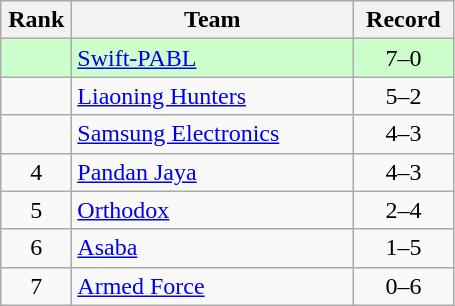<table class="wikitable" style="text-align: center;">
<tr>
<th width=40>Rank</th>
<th width=180>Team</th>
<th width=60>Record</th>
</tr>
<tr bgcolor="#ccffcc">
<td></td>
<td align=left> <a href='#'>Swift-PABL</a></td>
<td>7–0</td>
</tr>
<tr>
<td></td>
<td align=left> <a href='#'>Liaoning Hunters</a></td>
<td>5–2</td>
</tr>
<tr>
<td></td>
<td align=left> <a href='#'>Samsung Electronics</a></td>
<td>4–3</td>
</tr>
<tr>
<td>4</td>
<td align=left> <a href='#'>Pandan Jaya</a></td>
<td>4–3</td>
</tr>
<tr>
<td>5</td>
<td align=left> <a href='#'>Orthodox</a></td>
<td>2–4</td>
</tr>
<tr>
<td>6</td>
<td align=left> <a href='#'>Asaba</a></td>
<td>1–5</td>
</tr>
<tr>
<td>7</td>
<td align=left> <a href='#'>Armed Force</a></td>
<td>0–6</td>
</tr>
</table>
